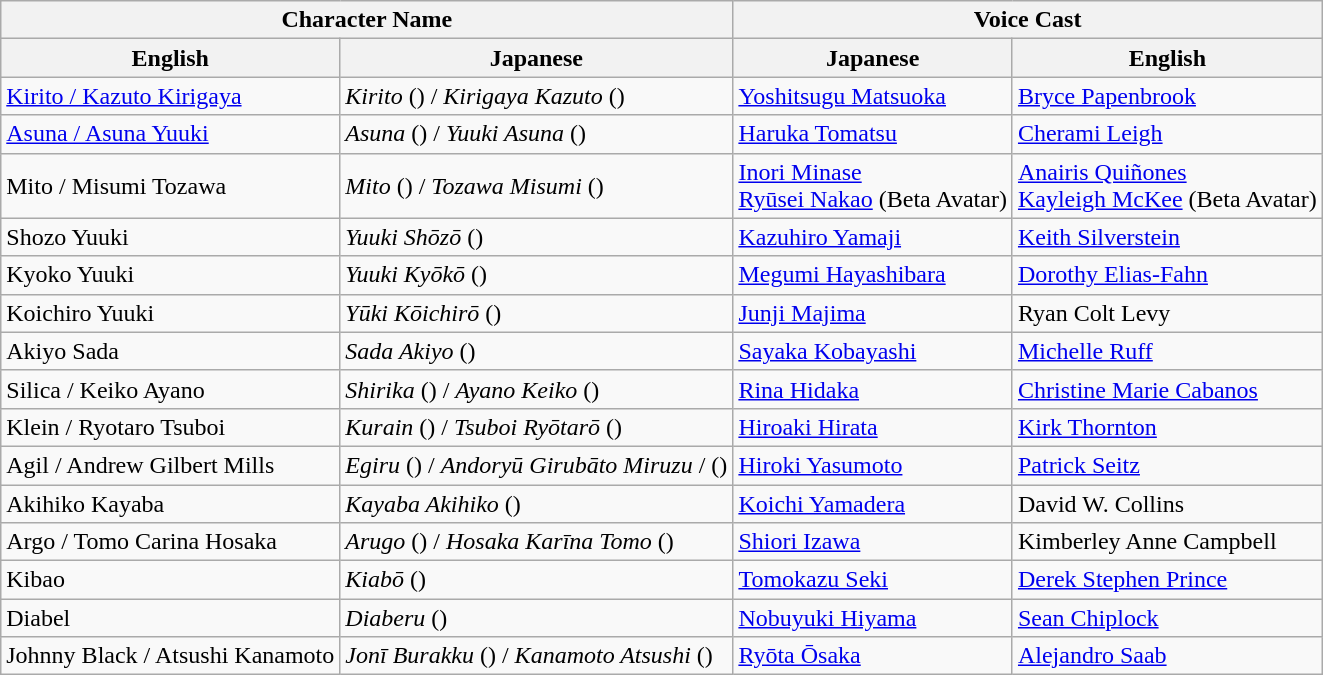<table class="wikitable sortable">
<tr>
<th colspan="2">Character Name</th>
<th colspan="2">Voice Cast</th>
</tr>
<tr>
<th>English</th>
<th>Japanese</th>
<th>Japanese</th>
<th>English</th>
</tr>
<tr>
<td><a href='#'>Kirito / Kazuto Kirigaya</a></td>
<td><em>Kirito</em> () / <em>Kirigaya Kazuto</em> ()</td>
<td><a href='#'>Yoshitsugu Matsuoka</a></td>
<td><a href='#'>Bryce Papenbrook</a></td>
</tr>
<tr>
<td><a href='#'>Asuna / Asuna Yuuki</a></td>
<td><em>Asuna</em> () / <em>Yuuki Asuna</em> ()</td>
<td><a href='#'>Haruka Tomatsu</a></td>
<td><a href='#'>Cherami Leigh</a></td>
</tr>
<tr>
<td>Mito / Misumi Tozawa</td>
<td><em>Mito</em> () / <em>Tozawa Misumi</em> ()</td>
<td><a href='#'>Inori Minase</a><br><a href='#'>Ryūsei Nakao</a> (Beta Avatar)</td>
<td><a href='#'>Anairis Quiñones</a><br><a href='#'>Kayleigh McKee</a> (Beta Avatar)</td>
</tr>
<tr>
<td>Shozo Yuuki</td>
<td><em>Yuuki Shōzō</em> ()</td>
<td><a href='#'>Kazuhiro Yamaji</a></td>
<td><a href='#'>Keith Silverstein</a></td>
</tr>
<tr>
<td>Kyoko Yuuki</td>
<td><em>Yuuki Kyōkō</em> ()</td>
<td><a href='#'>Megumi Hayashibara</a></td>
<td><a href='#'>Dorothy Elias-Fahn</a></td>
</tr>
<tr>
<td>Koichiro Yuuki</td>
<td><em>Yūki Kōichirō</em> ()</td>
<td><a href='#'>Junji Majima</a></td>
<td>Ryan Colt Levy</td>
</tr>
<tr>
<td>Akiyo Sada</td>
<td><em>Sada Akiyo</em> ()</td>
<td><a href='#'>Sayaka Kobayashi</a></td>
<td><a href='#'>Michelle Ruff</a></td>
</tr>
<tr>
<td>Silica / Keiko Ayano</td>
<td><em>Shirika</em> () / <em>Ayano Keiko</em> ()</td>
<td><a href='#'>Rina Hidaka</a></td>
<td><a href='#'>Christine Marie Cabanos</a></td>
</tr>
<tr>
<td>Klein / Ryotaro Tsuboi</td>
<td><em>Kurain</em>  () / <em>Tsuboi Ryōtarō</em> ()</td>
<td><a href='#'>Hiroaki Hirata</a></td>
<td><a href='#'>Kirk Thornton</a></td>
</tr>
<tr>
<td>Agil / Andrew Gilbert Mills</td>
<td><em>Egiru</em> () / <em>Andoryū Girubāto Miruzu</em> / ()</td>
<td><a href='#'>Hiroki Yasumoto</a></td>
<td><a href='#'>Patrick Seitz</a></td>
</tr>
<tr>
<td>Akihiko Kayaba</td>
<td><em>Kayaba Akihiko</em> ()</td>
<td><a href='#'>Koichi Yamadera</a></td>
<td>David W. Collins</td>
</tr>
<tr>
<td>Argo / Tomo Carina Hosaka</td>
<td><em>Arugo</em> () / <em>Hosaka Karīna Tomo</em> ()</td>
<td><a href='#'>Shiori Izawa</a></td>
<td>Kimberley Anne Campbell</td>
</tr>
<tr>
<td>Kibao</td>
<td><em>Kiabō</em> ()</td>
<td><a href='#'>Tomokazu Seki</a></td>
<td><a href='#'>Derek Stephen Prince</a></td>
</tr>
<tr>
<td>Diabel</td>
<td><em>Diaberu</em> ()</td>
<td><a href='#'>Nobuyuki Hiyama</a></td>
<td><a href='#'>Sean Chiplock</a></td>
</tr>
<tr>
<td>Johnny Black / Atsushi Kanamoto</td>
<td><em>Jonī Burakku</em> () / <em>Kanamoto Atsushi</em> ()</td>
<td><a href='#'>Ryōta Ōsaka</a></td>
<td><a href='#'>Alejandro Saab</a></td>
</tr>
</table>
